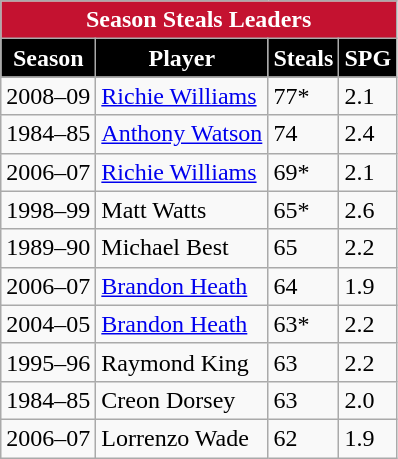<table class="wikitable" style="float:left; margin-right:1em">
<tr>
<th style="background:#C41230; color:white;" colspan=6>Season Steals Leaders</th>
</tr>
<tr>
<th style="background:black; color:white;">Season</th>
<th style="background:black; color:white;">Player</th>
<th style="background:black; color:white;">Steals</th>
<th style="background:black; color:white;">SPG</th>
</tr>
<tr>
<td>2008–09</td>
<td><a href='#'>Richie Williams</a></td>
<td>77*</td>
<td>2.1</td>
</tr>
<tr>
<td>1984–85</td>
<td><a href='#'>Anthony Watson</a></td>
<td>74</td>
<td>2.4</td>
</tr>
<tr>
<td>2006–07</td>
<td><a href='#'>Richie Williams</a></td>
<td>69*</td>
<td>2.1</td>
</tr>
<tr>
<td>1998–99</td>
<td>Matt Watts</td>
<td>65*</td>
<td>2.6</td>
</tr>
<tr>
<td>1989–90</td>
<td>Michael Best</td>
<td>65</td>
<td>2.2</td>
</tr>
<tr>
<td>2006–07</td>
<td><a href='#'>Brandon Heath</a></td>
<td>64</td>
<td>1.9</td>
</tr>
<tr>
<td>2004–05</td>
<td><a href='#'>Brandon Heath</a></td>
<td>63*</td>
<td>2.2</td>
</tr>
<tr>
<td>1995–96</td>
<td>Raymond King</td>
<td>63</td>
<td>2.2</td>
</tr>
<tr>
<td>1984–85</td>
<td>Creon Dorsey</td>
<td>63</td>
<td>2.0</td>
</tr>
<tr>
<td>2006–07</td>
<td>Lorrenzo Wade</td>
<td>62</td>
<td>1.9</td>
</tr>
</table>
